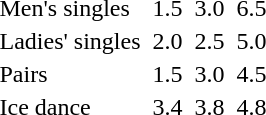<table>
<tr>
<td>Men's singles<br></td>
<td></td>
<td>1.5</td>
<td></td>
<td>3.0</td>
<td></td>
<td>6.5</td>
</tr>
<tr>
<td>Ladies' singles<br></td>
<td></td>
<td>2.0</td>
<td></td>
<td>2.5</td>
<td></td>
<td>5.0</td>
</tr>
<tr valign="top">
<td>Pairs<br></td>
<td></td>
<td>1.5</td>
<td></td>
<td>3.0</td>
<td></td>
<td>4.5</td>
</tr>
<tr valign="top">
<td>Ice dance<br></td>
<td></td>
<td>3.4</td>
<td></td>
<td>3.8</td>
<td></td>
<td>4.8</td>
</tr>
</table>
